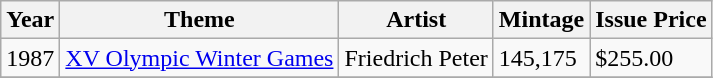<table class="wikitable">
<tr>
<th>Year</th>
<th>Theme</th>
<th>Artist</th>
<th>Mintage</th>
<th>Issue Price</th>
</tr>
<tr>
<td>1987</td>
<td><a href='#'>XV Olympic Winter Games</a></td>
<td>Friedrich Peter</td>
<td>145,175</td>
<td>$255.00</td>
</tr>
<tr>
</tr>
</table>
